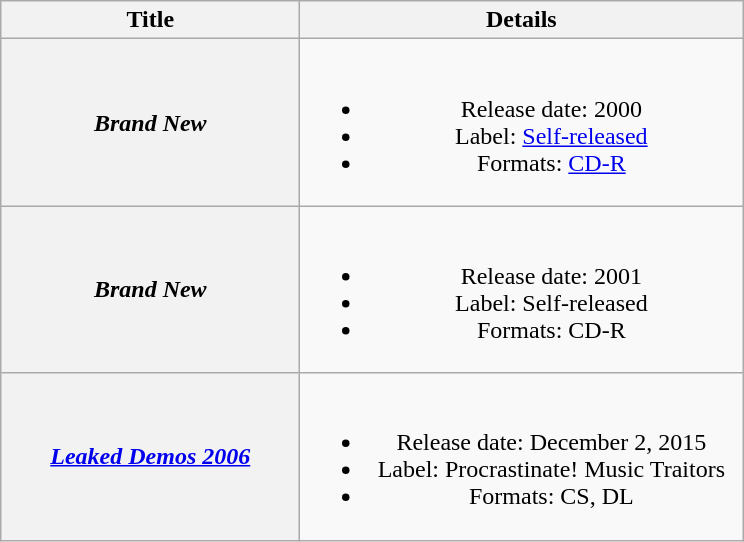<table class="wikitable plainrowheaders" style="text-align:center;">
<tr>
<th style="width:12em;">Title</th>
<th style="width:18em;">Details</th>
</tr>
<tr>
<th scope="row"><em>Brand New</em></th>
<td><br><ul><li>Release date: 2000</li><li>Label: <a href='#'>Self-released</a></li><li>Formats: <a href='#'>CD-R</a></li></ul></td>
</tr>
<tr>
<th scope="row"><em>Brand New</em></th>
<td><br><ul><li>Release date: 2001</li><li>Label: Self-released</li><li>Formats: CD-R</li></ul></td>
</tr>
<tr>
<th scope="row"><em><a href='#'>Leaked Demos 2006</a></em></th>
<td><br><ul><li>Release date: December 2, 2015</li><li>Label: Procrastinate! Music Traitors</li><li>Formats: CS, DL</li></ul></td>
</tr>
</table>
